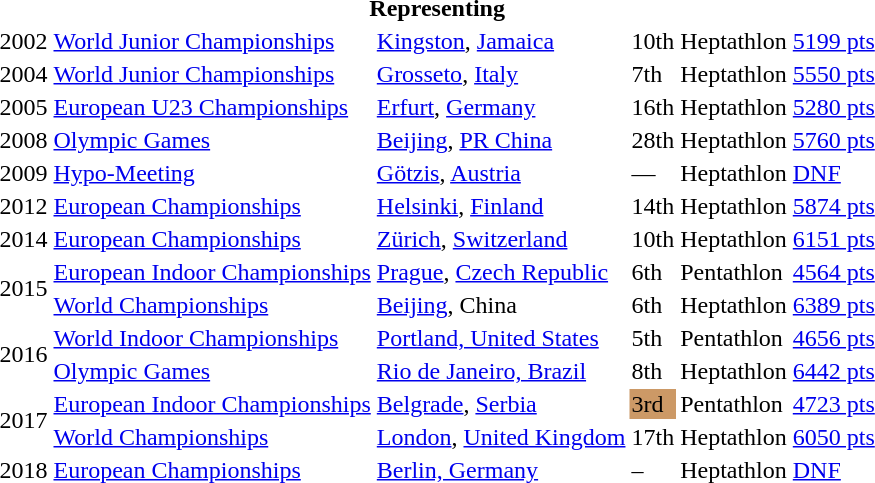<table>
<tr>
<th colspan="6">Representing </th>
</tr>
<tr>
<td>2002</td>
<td><a href='#'>World Junior Championships</a></td>
<td><a href='#'>Kingston</a>, <a href='#'>Jamaica</a></td>
<td>10th</td>
<td>Heptathlon</td>
<td><a href='#'>5199 pts</a></td>
</tr>
<tr>
<td>2004</td>
<td><a href='#'>World Junior Championships</a></td>
<td><a href='#'>Grosseto</a>, <a href='#'>Italy</a></td>
<td>7th</td>
<td>Heptathlon</td>
<td><a href='#'>5550 pts</a></td>
</tr>
<tr>
<td>2005</td>
<td><a href='#'>European U23 Championships</a></td>
<td><a href='#'>Erfurt</a>, <a href='#'>Germany</a></td>
<td>16th</td>
<td>Heptathlon</td>
<td><a href='#'>5280 pts</a></td>
</tr>
<tr>
<td>2008</td>
<td><a href='#'>Olympic Games</a></td>
<td><a href='#'>Beijing</a>, <a href='#'>PR China</a></td>
<td>28th</td>
<td>Heptathlon</td>
<td><a href='#'>5760 pts</a></td>
</tr>
<tr>
<td>2009</td>
<td><a href='#'>Hypo-Meeting</a></td>
<td><a href='#'>Götzis</a>, <a href='#'>Austria</a></td>
<td>—</td>
<td>Heptathlon</td>
<td><a href='#'>DNF</a></td>
</tr>
<tr>
<td>2012</td>
<td><a href='#'>European Championships</a></td>
<td><a href='#'>Helsinki</a>, <a href='#'>Finland</a></td>
<td>14th</td>
<td>Heptathlon</td>
<td><a href='#'>5874 pts</a></td>
</tr>
<tr>
<td>2014</td>
<td><a href='#'>European Championships</a></td>
<td><a href='#'>Zürich</a>, <a href='#'>Switzerland</a></td>
<td>10th</td>
<td>Heptathlon</td>
<td><a href='#'>6151 pts</a></td>
</tr>
<tr>
<td rowspan=2>2015</td>
<td><a href='#'>European Indoor Championships</a></td>
<td><a href='#'>Prague</a>, <a href='#'>Czech Republic</a></td>
<td>6th</td>
<td>Pentathlon</td>
<td><a href='#'>4564 pts</a></td>
</tr>
<tr>
<td><a href='#'>World Championships</a></td>
<td><a href='#'>Beijing</a>, China</td>
<td>6th</td>
<td>Heptathlon</td>
<td><a href='#'>6389 pts</a></td>
</tr>
<tr>
<td rowspan=2>2016</td>
<td><a href='#'>World Indoor Championships</a></td>
<td><a href='#'>Portland, United States</a></td>
<td>5th</td>
<td>Pentathlon</td>
<td><a href='#'>4656 pts</a></td>
</tr>
<tr>
<td><a href='#'>Olympic Games</a></td>
<td><a href='#'>Rio de Janeiro, Brazil</a></td>
<td>8th</td>
<td>Heptathlon</td>
<td><a href='#'>6442 pts</a></td>
</tr>
<tr>
<td rowspan=2>2017</td>
<td><a href='#'>European Indoor Championships</a></td>
<td><a href='#'>Belgrade</a>, <a href='#'>Serbia</a></td>
<td bgcolor=cc9966>3rd</td>
<td>Pentathlon</td>
<td><a href='#'>4723 pts</a></td>
</tr>
<tr>
<td><a href='#'>World Championships</a></td>
<td><a href='#'>London</a>, <a href='#'>United Kingdom</a></td>
<td>17th</td>
<td>Heptathlon</td>
<td><a href='#'>6050 pts</a></td>
</tr>
<tr>
<td>2018</td>
<td><a href='#'>European Championships</a></td>
<td><a href='#'>Berlin, Germany</a></td>
<td>–</td>
<td>Heptathlon</td>
<td><a href='#'>DNF</a></td>
</tr>
</table>
